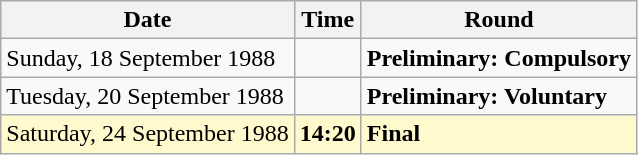<table class="wikitable">
<tr>
<th>Date</th>
<th>Time</th>
<th>Round</th>
</tr>
<tr>
<td>Sunday, 18 September 1988</td>
<td></td>
<td><strong>Preliminary: Compulsory</strong></td>
</tr>
<tr>
<td>Tuesday, 20 September 1988</td>
<td></td>
<td><strong>Preliminary: Voluntary</strong></td>
</tr>
<tr style=background:lemonchiffon>
<td>Saturday, 24 September 1988</td>
<td><strong>14:20</strong></td>
<td><strong>Final</strong></td>
</tr>
</table>
